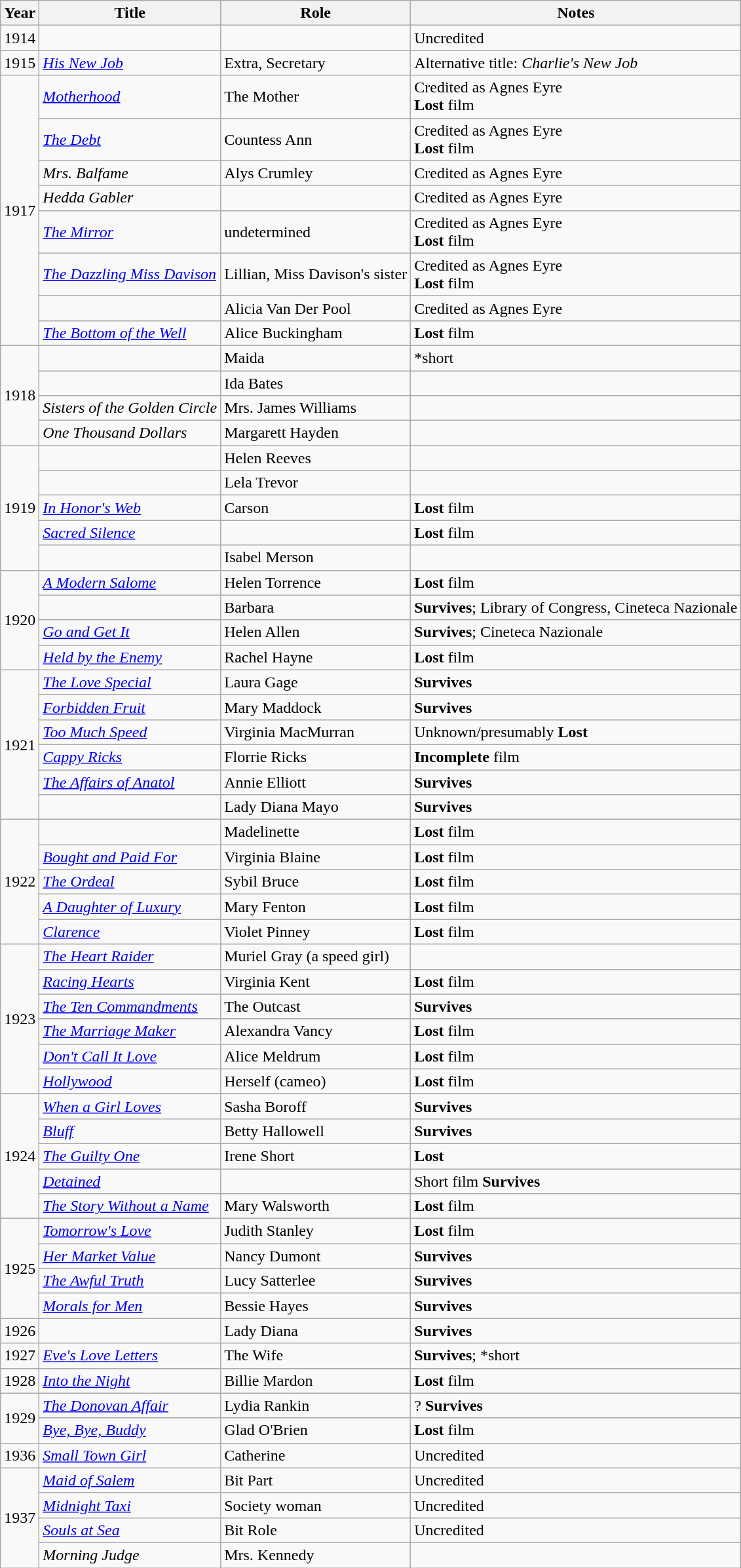<table class="wikitable sortable">
<tr>
<th>Year</th>
<th>Title</th>
<th>Role</th>
<th class="unsortable">Notes</th>
</tr>
<tr>
<td>1914</td>
<td><em></em></td>
<td></td>
<td>Uncredited</td>
</tr>
<tr>
<td>1915</td>
<td><em><a href='#'>His New Job</a></em></td>
<td>Extra, Secretary</td>
<td>Alternative title: <em>Charlie's New Job</em></td>
</tr>
<tr>
<td rowspan=8>1917</td>
<td><em><a href='#'>Motherhood</a></em></td>
<td>The Mother</td>
<td>Credited as Agnes Eyre<br><strong>Lost</strong> film</td>
</tr>
<tr>
<td><em><a href='#'>The Debt</a></em></td>
<td>Countess Ann</td>
<td>Credited as Agnes Eyre<br><strong>Lost</strong> film</td>
</tr>
<tr>
<td><em>Mrs. Balfame</em></td>
<td>Alys Crumley</td>
<td>Credited as Agnes Eyre</td>
</tr>
<tr>
<td><em>Hedda Gabler</em></td>
<td></td>
<td>Credited as Agnes Eyre</td>
</tr>
<tr>
<td><em><a href='#'>The Mirror</a></em></td>
<td>undetermined</td>
<td>Credited as Agnes Eyre<br><strong>Lost</strong> film</td>
</tr>
<tr>
<td><em><a href='#'>The Dazzling Miss Davison</a></em></td>
<td>Lillian, Miss Davison's sister</td>
<td>Credited as Agnes Eyre<br><strong>Lost</strong> film</td>
</tr>
<tr>
<td><em></em></td>
<td>Alicia Van Der Pool</td>
<td>Credited as Agnes Eyre</td>
</tr>
<tr>
<td><em><a href='#'>The Bottom of the Well</a></em></td>
<td>Alice Buckingham</td>
<td><strong>Lost</strong> film</td>
</tr>
<tr>
<td rowspan=4>1918</td>
<td><em></em></td>
<td>Maida</td>
<td>*short</td>
</tr>
<tr>
<td><em></em></td>
<td>Ida Bates</td>
<td></td>
</tr>
<tr>
<td><em>Sisters of the Golden Circle</em></td>
<td>Mrs. James Williams</td>
<td></td>
</tr>
<tr>
<td><em>One Thousand Dollars</em></td>
<td>Margarett Hayden</td>
<td></td>
</tr>
<tr>
<td rowspan=5>1919</td>
<td><em></em></td>
<td>Helen Reeves</td>
<td></td>
</tr>
<tr>
<td><em></em></td>
<td>Lela Trevor</td>
<td></td>
</tr>
<tr>
<td><em><a href='#'>In Honor's Web</a></em></td>
<td>Carson</td>
<td><strong>Lost</strong> film</td>
</tr>
<tr>
<td><em><a href='#'>Sacred Silence</a></em></td>
<td></td>
<td><strong>Lost</strong> film</td>
</tr>
<tr>
<td><em></em></td>
<td>Isabel Merson</td>
<td></td>
</tr>
<tr>
<td rowspan=4>1920</td>
<td><em><a href='#'>A Modern Salome</a></em></td>
<td>Helen Torrence</td>
<td><strong>Lost</strong> film</td>
</tr>
<tr>
<td><em></em></td>
<td>Barbara</td>
<td><strong>Survives</strong>; Library of Congress, Cineteca Nazionale</td>
</tr>
<tr>
<td><em><a href='#'>Go and Get It</a></em></td>
<td>Helen Allen</td>
<td><strong>Survives</strong>; Cineteca Nazionale</td>
</tr>
<tr>
<td><em><a href='#'>Held by the Enemy</a></em></td>
<td>Rachel Hayne</td>
<td><strong>Lost</strong> film</td>
</tr>
<tr>
<td rowspan=6>1921</td>
<td><em><a href='#'>The Love Special</a></em></td>
<td>Laura Gage</td>
<td><strong>Survives</strong></td>
</tr>
<tr>
<td><em><a href='#'>Forbidden Fruit</a></em></td>
<td>Mary Maddock</td>
<td><strong>Survives</strong></td>
</tr>
<tr>
<td><em><a href='#'>Too Much Speed</a></em></td>
<td>Virginia MacMurran</td>
<td>Unknown/presumably <strong>Lost</strong></td>
</tr>
<tr>
<td><em><a href='#'>Cappy Ricks</a></em></td>
<td>Florrie Ricks</td>
<td><strong>Incomplete</strong> film</td>
</tr>
<tr>
<td><em><a href='#'>The Affairs of Anatol</a></em></td>
<td>Annie Elliott</td>
<td><strong>Survives</strong></td>
</tr>
<tr>
<td><em></em></td>
<td>Lady Diana Mayo</td>
<td><strong>Survives</strong></td>
</tr>
<tr>
<td rowspan=5>1922</td>
<td><em></em></td>
<td>Madelinette</td>
<td><strong>Lost</strong> film</td>
</tr>
<tr>
<td><em><a href='#'>Bought and Paid For</a></em></td>
<td>Virginia Blaine</td>
<td><strong>Lost</strong> film</td>
</tr>
<tr>
<td><em><a href='#'>The Ordeal</a></em></td>
<td>Sybil Bruce</td>
<td><strong>Lost</strong> film</td>
</tr>
<tr>
<td><em><a href='#'>A Daughter of Luxury</a></em></td>
<td>Mary Fenton</td>
<td><strong>Lost</strong> film</td>
</tr>
<tr>
<td><em><a href='#'>Clarence</a></em></td>
<td>Violet Pinney</td>
<td><strong>Lost</strong> film</td>
</tr>
<tr>
<td rowspan=6>1923</td>
<td><em><a href='#'>The Heart Raider</a></em></td>
<td>Muriel Gray (a speed girl)</td>
<td></td>
</tr>
<tr>
<td><em><a href='#'>Racing Hearts</a></em></td>
<td>Virginia Kent</td>
<td><strong>Lost</strong> film</td>
</tr>
<tr>
<td><em><a href='#'>The Ten Commandments</a></em></td>
<td>The Outcast</td>
<td><strong>Survives</strong></td>
</tr>
<tr>
<td><em><a href='#'>The Marriage Maker</a></em></td>
<td>Alexandra Vancy</td>
<td><strong>Lost</strong> film</td>
</tr>
<tr>
<td><em><a href='#'>Don't Call It Love</a></em></td>
<td>Alice Meldrum</td>
<td><strong>Lost</strong> film</td>
</tr>
<tr>
<td><em><a href='#'>Hollywood</a></em></td>
<td>Herself (cameo)</td>
<td><strong>Lost</strong> film</td>
</tr>
<tr>
<td rowspan=5>1924</td>
<td><em><a href='#'>When a Girl Loves</a></em></td>
<td>Sasha Boroff</td>
<td><strong>Survives</strong></td>
</tr>
<tr>
<td><em><a href='#'>Bluff</a></em></td>
<td>Betty Hallowell</td>
<td><strong>Survives</strong></td>
</tr>
<tr>
<td><em><a href='#'>The Guilty One</a></em></td>
<td>Irene Short</td>
<td><strong>Lost</strong></td>
</tr>
<tr>
<td><em><a href='#'>Detained</a></em></td>
<td></td>
<td>Short film <strong>Survives</strong></td>
</tr>
<tr>
<td><em><a href='#'>The Story Without a Name</a></em></td>
<td>Mary Walsworth</td>
<td><strong>Lost</strong> film</td>
</tr>
<tr>
<td rowspan=4>1925</td>
<td><em><a href='#'>Tomorrow's Love</a></em></td>
<td>Judith Stanley</td>
<td><strong>Lost</strong> film</td>
</tr>
<tr>
<td><em><a href='#'>Her Market Value</a></em></td>
<td>Nancy Dumont</td>
<td><strong>Survives</strong></td>
</tr>
<tr>
<td><em><a href='#'>The Awful Truth</a></em></td>
<td>Lucy Satterlee</td>
<td><strong>Survives</strong></td>
</tr>
<tr>
<td><em><a href='#'>Morals for Men</a></em></td>
<td>Bessie Hayes</td>
<td><strong>Survives</strong></td>
</tr>
<tr>
<td>1926</td>
<td><em></em></td>
<td>Lady Diana</td>
<td><strong>Survives</strong></td>
</tr>
<tr>
<td>1927</td>
<td><em><a href='#'>Eve's Love Letters</a></em></td>
<td>The Wife</td>
<td><strong>Survives</strong>; *short</td>
</tr>
<tr>
<td>1928</td>
<td><em><a href='#'>Into the Night</a></em></td>
<td>Billie Mardon</td>
<td><strong>Lost</strong> film</td>
</tr>
<tr>
<td rowspan=2>1929</td>
<td><em><a href='#'>The Donovan Affair</a></em></td>
<td>Lydia Rankin</td>
<td>? <strong>Survives</strong></td>
</tr>
<tr>
<td><em><a href='#'>Bye, Bye, Buddy</a></em></td>
<td>Glad O'Brien</td>
<td><strong>Lost</strong> film</td>
</tr>
<tr>
<td>1936</td>
<td><em><a href='#'>Small Town Girl</a></em></td>
<td>Catherine</td>
<td>Uncredited</td>
</tr>
<tr>
<td rowspan=4>1937</td>
<td><em><a href='#'>Maid of Salem</a></em></td>
<td>Bit Part</td>
<td>Uncredited</td>
</tr>
<tr>
<td><em><a href='#'>Midnight Taxi</a></em></td>
<td>Society woman</td>
<td>Uncredited</td>
</tr>
<tr>
<td><em><a href='#'>Souls at Sea</a></em></td>
<td>Bit Role</td>
<td>Uncredited</td>
</tr>
<tr>
<td><em>Morning Judge</em></td>
<td>Mrs. Kennedy</td>
<td></td>
</tr>
</table>
